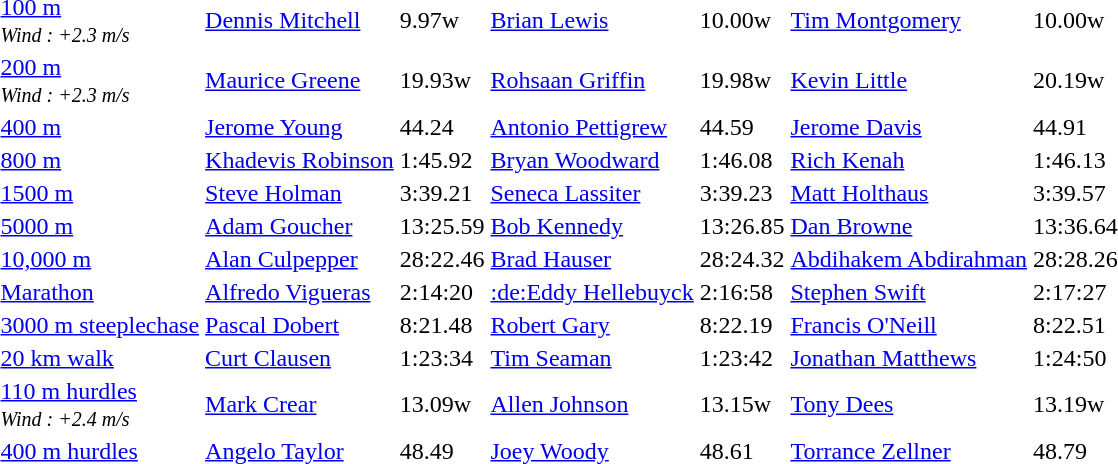<table>
<tr>
<td><a href='#'>100 m</a><br><small><em>Wind : +2.3 m/s</em></small></td>
<td><a href='#'>Dennis Mitchell</a></td>
<td>9.97w</td>
<td><a href='#'>Brian Lewis</a></td>
<td>10.00w</td>
<td><a href='#'>Tim Montgomery</a></td>
<td>10.00w</td>
</tr>
<tr>
<td><a href='#'>200 m</a><br><small><em>Wind : +2.3 m/s</em></small></td>
<td><a href='#'>Maurice Greene</a></td>
<td>19.93w</td>
<td><a href='#'>Rohsaan Griffin</a></td>
<td>19.98w</td>
<td><a href='#'>Kevin Little</a></td>
<td>20.19w</td>
</tr>
<tr>
<td><a href='#'>400 m</a></td>
<td><a href='#'>Jerome Young</a></td>
<td>44.24</td>
<td><a href='#'>Antonio Pettigrew</a></td>
<td>44.59</td>
<td><a href='#'>Jerome Davis</a></td>
<td>44.91</td>
</tr>
<tr>
<td><a href='#'>800 m</a></td>
<td><a href='#'>Khadevis Robinson</a></td>
<td>1:45.92</td>
<td><a href='#'>Bryan Woodward</a></td>
<td>1:46.08</td>
<td><a href='#'>Rich Kenah</a></td>
<td>1:46.13</td>
</tr>
<tr>
<td><a href='#'>1500 m</a></td>
<td><a href='#'>Steve Holman</a></td>
<td>3:39.21</td>
<td><a href='#'>Seneca Lassiter</a></td>
<td>3:39.23</td>
<td><a href='#'>Matt Holthaus</a></td>
<td>3:39.57</td>
</tr>
<tr>
<td><a href='#'>5000 m</a></td>
<td><a href='#'>Adam Goucher</a></td>
<td>13:25.59</td>
<td><a href='#'>Bob Kennedy</a></td>
<td>13:26.85</td>
<td><a href='#'>Dan Browne</a></td>
<td>13:36.64</td>
</tr>
<tr>
<td><a href='#'>10,000 m</a></td>
<td><a href='#'>Alan Culpepper</a></td>
<td>28:22.46</td>
<td><a href='#'>Brad Hauser</a></td>
<td>28:24.32</td>
<td><a href='#'>Abdihakem Abdirahman</a></td>
<td>28:28.26</td>
</tr>
<tr>
<td><a href='#'>Marathon</a></td>
<td><a href='#'>Alfredo Vigueras</a></td>
<td>2:14:20</td>
<td><a href='#'>:de:Eddy Hellebuyck</a></td>
<td>2:16:58</td>
<td><a href='#'>Stephen Swift</a></td>
<td>2:17:27</td>
</tr>
<tr>
<td><a href='#'>3000 m steeplechase</a></td>
<td><a href='#'>Pascal Dobert</a></td>
<td>8:21.48</td>
<td><a href='#'>Robert Gary</a></td>
<td>8:22.19</td>
<td><a href='#'>Francis O'Neill</a></td>
<td>8:22.51</td>
</tr>
<tr>
<td><a href='#'>20 km walk</a></td>
<td><a href='#'>Curt Clausen</a></td>
<td>1:23:34</td>
<td><a href='#'>Tim Seaman</a></td>
<td>1:23:42</td>
<td><a href='#'>Jonathan Matthews</a></td>
<td>1:24:50</td>
</tr>
<tr>
<td><a href='#'>110 m hurdles</a><br><small><em>Wind : +2.4  m/s</em></small></td>
<td><a href='#'>Mark Crear</a></td>
<td>13.09w</td>
<td><a href='#'>Allen Johnson</a></td>
<td>13.15w</td>
<td><a href='#'>Tony Dees</a></td>
<td>13.19w</td>
</tr>
<tr>
<td><a href='#'>400 m hurdles</a></td>
<td><a href='#'>Angelo Taylor</a></td>
<td>48.49</td>
<td><a href='#'>Joey Woody</a></td>
<td>48.61</td>
<td><a href='#'>Torrance Zellner</a></td>
<td>48.79</td>
</tr>
</table>
